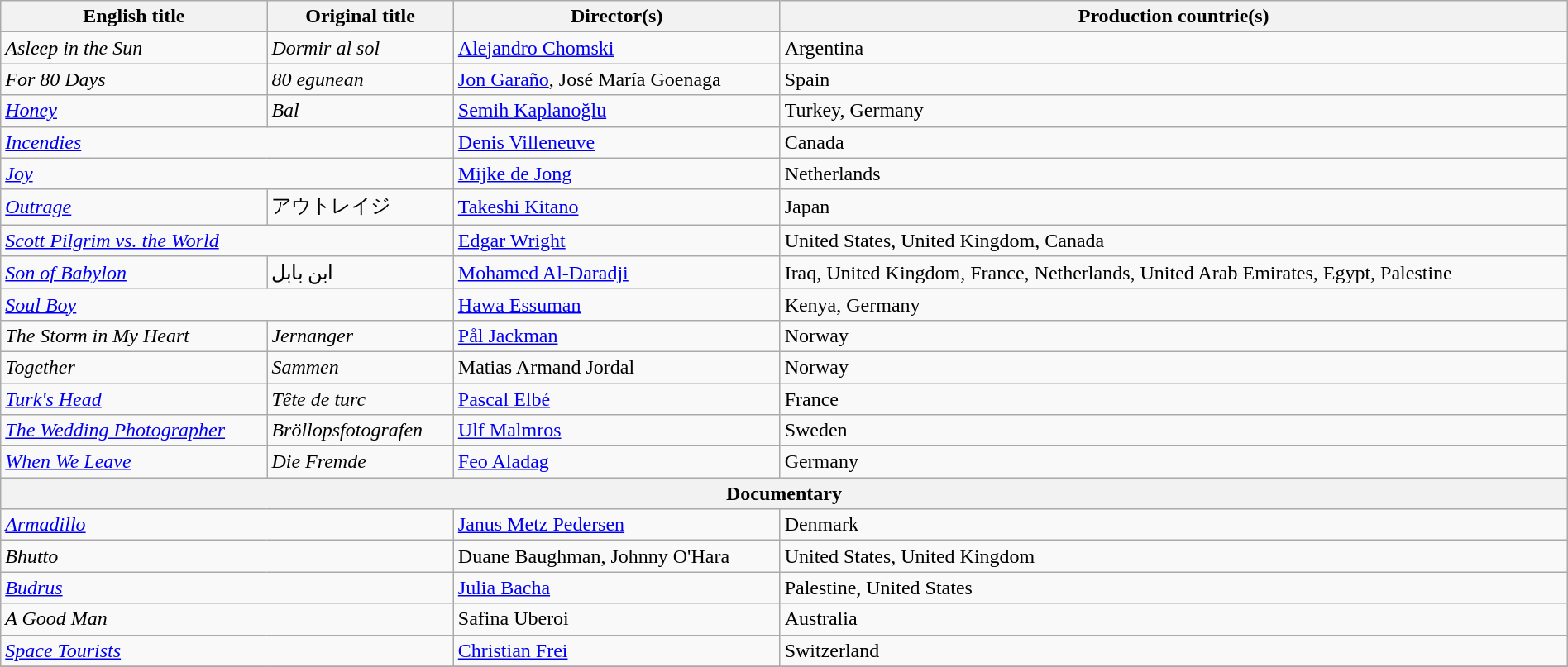<table class="sortable wikitable" style="width:100%; margin-bottom:4px">
<tr>
<th>English title</th>
<th>Original title</th>
<th>Director(s)</th>
<th>Production countrie(s)</th>
</tr>
<tr>
<td><em>Asleep in the Sun</em></td>
<td><em>Dormir al sol</em></td>
<td><a href='#'>Alejandro Chomski</a></td>
<td>Argentina</td>
</tr>
<tr>
<td><em>For 80 Days</em></td>
<td><em>80 egunean</em></td>
<td><a href='#'>Jon Garaño</a>, José María Goenaga</td>
<td>Spain</td>
</tr>
<tr>
<td><em><a href='#'>Honey</a></em></td>
<td><em>Bal</em></td>
<td><a href='#'>Semih Kaplanoğlu</a></td>
<td>Turkey, Germany</td>
</tr>
<tr>
<td colspan="2"><em><a href='#'>Incendies</a></em></td>
<td><a href='#'>Denis Villeneuve</a></td>
<td>Canada</td>
</tr>
<tr>
<td colspan="2"><em><a href='#'>Joy</a></em></td>
<td><a href='#'>Mijke de Jong</a></td>
<td>Netherlands</td>
</tr>
<tr>
<td><em><a href='#'>Outrage</a></em></td>
<td>アウトレイジ</td>
<td><a href='#'>Takeshi Kitano</a></td>
<td>Japan</td>
</tr>
<tr>
<td colspan="2"><em><a href='#'>Scott Pilgrim vs. the World</a></em></td>
<td><a href='#'>Edgar Wright</a></td>
<td>United States, United Kingdom, Canada</td>
</tr>
<tr>
<td><em><a href='#'>Son of Babylon</a></em></td>
<td>ابن بابل</td>
<td><a href='#'>Mohamed Al-Daradji</a></td>
<td>Iraq, United Kingdom, France, Netherlands, United Arab Emirates, Egypt, Palestine</td>
</tr>
<tr>
<td colspan="2"><em><a href='#'>Soul Boy</a></em></td>
<td><a href='#'>Hawa Essuman</a></td>
<td>Kenya, Germany</td>
</tr>
<tr>
<td><em>The Storm in My Heart</em></td>
<td><em>Jernanger</em></td>
<td><a href='#'>Pål Jackman</a></td>
<td>Norway</td>
</tr>
<tr>
<td><em>Together</em></td>
<td><em>Sammen</em></td>
<td>Matias Armand Jordal</td>
<td>Norway</td>
</tr>
<tr>
<td><em><a href='#'>Turk's Head</a></em></td>
<td><em>Tête de turc</em></td>
<td><a href='#'>Pascal Elbé</a></td>
<td>France</td>
</tr>
<tr>
<td><em><a href='#'>The Wedding Photographer</a></em></td>
<td><em>Bröllopsfotografen</em></td>
<td><a href='#'>Ulf Malmros</a></td>
<td>Sweden</td>
</tr>
<tr>
<td><em><a href='#'>When We Leave</a></em></td>
<td><em>Die Fremde</em></td>
<td><a href='#'>Feo Aladag</a></td>
<td>Germany</td>
</tr>
<tr>
<th colspan="4">Documentary</th>
</tr>
<tr>
<td colspan="2"><em><a href='#'>Armadillo</a></em></td>
<td><a href='#'>Janus Metz Pedersen</a></td>
<td>Denmark</td>
</tr>
<tr>
<td colspan="2"><em>Bhutto</em></td>
<td>Duane Baughman, Johnny O'Hara</td>
<td>United States, United Kingdom</td>
</tr>
<tr>
<td colspan="2"><em><a href='#'>Budrus</a></em></td>
<td><a href='#'>Julia Bacha</a></td>
<td>Palestine, United States</td>
</tr>
<tr>
<td colspan="2"><em>A Good Man</em></td>
<td>Safina Uberoi</td>
<td>Australia</td>
</tr>
<tr>
<td colspan="2"><em><a href='#'>Space Tourists</a></em></td>
<td><a href='#'>Christian Frei</a></td>
<td>Switzerland</td>
</tr>
<tr>
</tr>
</table>
